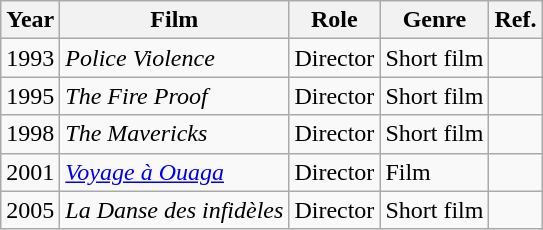<table class="wikitable">
<tr>
<th>Year</th>
<th>Film</th>
<th>Role</th>
<th>Genre</th>
<th>Ref.</th>
</tr>
<tr>
<td>1993</td>
<td><em>Police Violence</em></td>
<td>Director</td>
<td>Short film</td>
<td></td>
</tr>
<tr>
<td>1995</td>
<td><em>The Fire Proof</em></td>
<td>Director</td>
<td>Short film</td>
<td></td>
</tr>
<tr>
<td>1998</td>
<td><em>The Mavericks</em></td>
<td>Director</td>
<td>Short film</td>
<td></td>
</tr>
<tr>
<td>2001</td>
<td><em><a href='#'>Voyage à Ouaga</a></em></td>
<td>Director</td>
<td>Film</td>
<td></td>
</tr>
<tr>
<td>2005</td>
<td><em>La Danse des infidèles</em></td>
<td>Director</td>
<td>Short film</td>
<td></td>
</tr>
</table>
